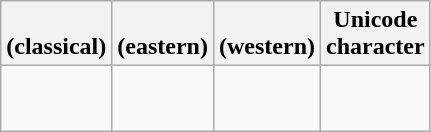<table class=wikitable style="text-align:center;">
<tr>
<th><br>(classical)</th>
<th><br>(eastern)</th>
<th><br>(western)</th>
<th>Unicode<br>character</th>
</tr>
<tr>
<td></td>
<td></td>
<td></td>
<td><span></span><br><span></span><br><span></span></td>
</tr>
</table>
